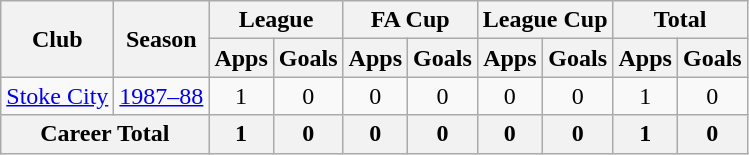<table class="wikitable" style="text-align: center;">
<tr>
<th rowspan="2">Club</th>
<th rowspan="2">Season</th>
<th colspan="2">League</th>
<th colspan="2">FA Cup</th>
<th colspan="2">League Cup</th>
<th colspan="2">Total</th>
</tr>
<tr>
<th>Apps</th>
<th>Goals</th>
<th>Apps</th>
<th>Goals</th>
<th>Apps</th>
<th>Goals</th>
<th>Apps</th>
<th>Goals</th>
</tr>
<tr>
<td><a href='#'>Stoke City</a></td>
<td><a href='#'>1987–88</a></td>
<td>1</td>
<td>0</td>
<td>0</td>
<td>0</td>
<td>0</td>
<td>0</td>
<td>1</td>
<td>0</td>
</tr>
<tr>
<th colspan="2">Career Total</th>
<th>1</th>
<th>0</th>
<th>0</th>
<th>0</th>
<th>0</th>
<th>0</th>
<th>1</th>
<th>0</th>
</tr>
</table>
